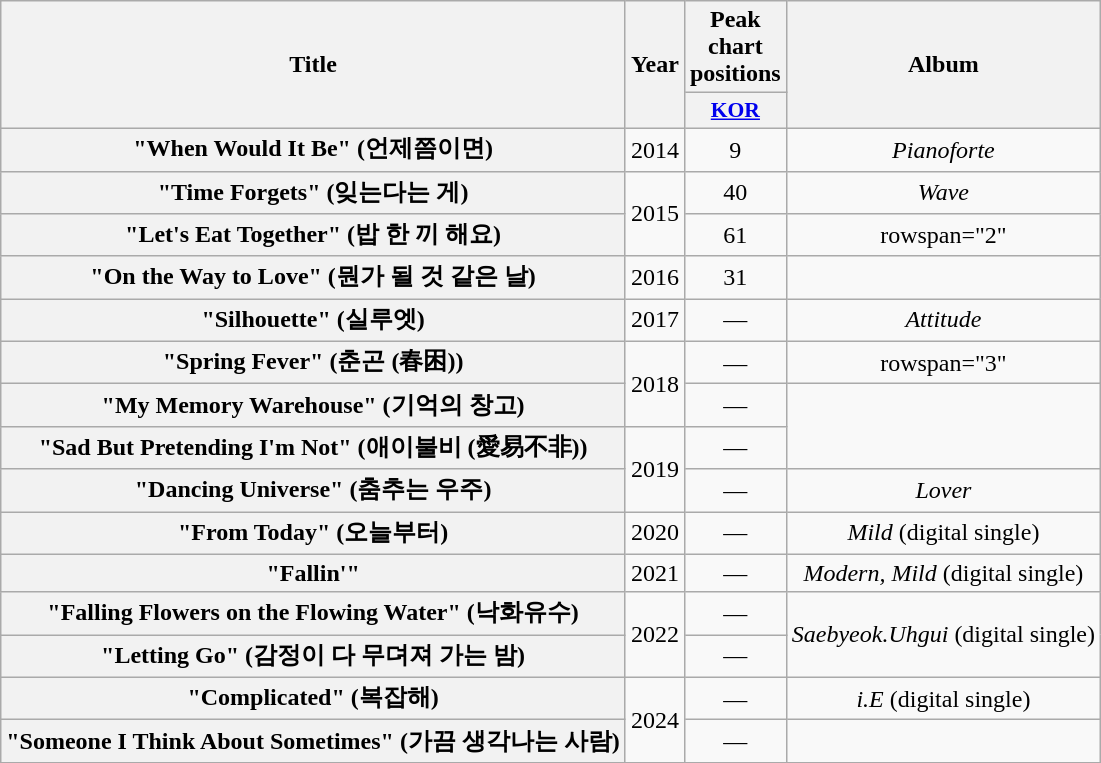<table class="wikitable plainrowheaders" style="text-align:center;">
<tr>
<th scope="col" rowspan="2">Title</th>
<th scope="col" rowspan="2">Year</th>
<th scope="col">Peak chart positions</th>
<th scope="col" rowspan="2">Album</th>
</tr>
<tr>
<th scope="col" style="width:2.5em;font-size:90%;"><a href='#'>KOR</a><br></th>
</tr>
<tr>
<th scope="row">"When Would It Be" (언제쯤이면) </th>
<td>2014</td>
<td>9</td>
<td><em>Pianoforte</em></td>
</tr>
<tr>
<th scope="row">"Time Forgets" (잊는다는 게)</th>
<td rowspan="2">2015</td>
<td>40</td>
<td><em>Wave</em></td>
</tr>
<tr>
<th scope="row">"Let's Eat Together" (밥 한 끼 해요) </th>
<td>61</td>
<td>rowspan="2" </td>
</tr>
<tr>
<th scope="row">"On the Way to Love" (뭔가 될 것 같은 날) </th>
<td>2016</td>
<td>31</td>
</tr>
<tr>
<th scope="row">"Silhouette" (실루엣)</th>
<td>2017</td>
<td>—</td>
<td><em>Attitude</em></td>
</tr>
<tr>
<th scope="row">"Spring Fever" (춘곤 (春困))</th>
<td rowspan="2">2018</td>
<td>—</td>
<td>rowspan="3" </td>
</tr>
<tr>
<th scope="row">"My Memory Warehouse" (기억의 창고)</th>
<td>—</td>
</tr>
<tr>
<th scope="row">"Sad But Pretending I'm Not" (애이불비 (愛易不非))</th>
<td rowspan="2">2019</td>
<td>—</td>
</tr>
<tr>
<th scope="row">"Dancing Universe" (춤추는 우주)</th>
<td>—</td>
<td><em>Lover</em></td>
</tr>
<tr>
<th scope="row">"From Today" (오늘부터)</th>
<td>2020</td>
<td>—</td>
<td><em>Mild</em> (digital single)</td>
</tr>
<tr>
<th scope="row">"Fallin'"</th>
<td>2021</td>
<td>—</td>
<td><em>Modern, Mild</em> (digital single)</td>
</tr>
<tr>
<th scope="row">"Falling Flowers on the Flowing Water" (낙화유수)</th>
<td rowspan="2">2022</td>
<td>—</td>
<td rowspan="2"><em>Saebyeok.Uhgui</em> (digital single)</td>
</tr>
<tr>
<th scope="row">"Letting Go" (감정이 다 무뎌져 가는 밤)</th>
<td>—</td>
</tr>
<tr>
<th scope="row">"Complicated" (복잡해)</th>
<td rowspan="2">2024</td>
<td>—</td>
<td><em>i.E</em> (digital single)</td>
</tr>
<tr>
<th scope="row">"Someone I Think About Sometimes" (가끔 생각나는 사람)</th>
<td>—</td>
<td></td>
</tr>
<tr>
</tr>
</table>
